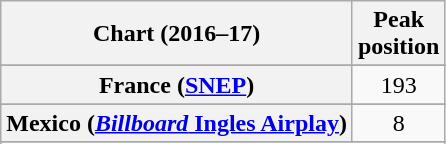<table class="wikitable sortable plainrowheaders" style="text-align:center">
<tr>
<th scope="col">Chart (2016–17)</th>
<th scope="col">Peak<br>position</th>
</tr>
<tr>
</tr>
<tr>
</tr>
<tr>
</tr>
<tr>
</tr>
<tr>
</tr>
<tr>
<th scope="row">France (<a href='#'>SNEP</a>)</th>
<td>193</td>
</tr>
<tr>
</tr>
<tr>
<th scope="row">Mexico (<a href='#'><em>Billboard</em> Ingles Airplay</a>)</th>
<td>8</td>
</tr>
<tr>
</tr>
<tr>
</tr>
<tr>
</tr>
<tr>
</tr>
<tr>
</tr>
<tr>
</tr>
<tr>
</tr>
</table>
